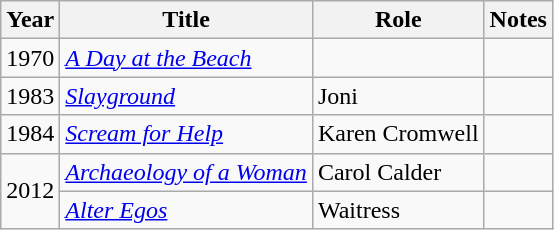<table class="wikitable">
<tr>
<th>Year</th>
<th>Title</th>
<th>Role</th>
<th>Notes</th>
</tr>
<tr>
<td>1970</td>
<td><em><a href='#'>A Day at the Beach</a></em></td>
<td></td>
<td></td>
</tr>
<tr>
<td>1983</td>
<td><em><a href='#'>Slayground</a></em></td>
<td>Joni</td>
<td></td>
</tr>
<tr>
<td>1984</td>
<td><em><a href='#'>Scream for Help</a></em></td>
<td>Karen Cromwell</td>
<td></td>
</tr>
<tr>
<td rowspan="2">2012</td>
<td><em><a href='#'>Archaeology of a Woman</a></em></td>
<td>Carol Calder</td>
<td></td>
</tr>
<tr>
<td><em><a href='#'>Alter Egos</a></em></td>
<td>Waitress</td>
<td></td>
</tr>
</table>
